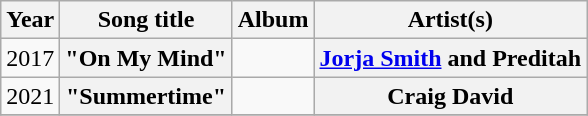<table class="wikitable plainrowheaders sortable">
<tr>
<th scope="col">Year</th>
<th scope="col">Song title</th>
<th scope="col">Album</th>
<th scope="col">Artist(s)</th>
</tr>
<tr>
<td>2017</td>
<th scope="row">"On My Mind"</th>
<td></td>
<th scope="row"><a href='#'>Jorja Smith</a> and Preditah</th>
</tr>
<tr>
<td>2021</td>
<th scope="row">"Summertime"</th>
<td></td>
<th scope="row">Craig David</th>
</tr>
<tr>
</tr>
</table>
